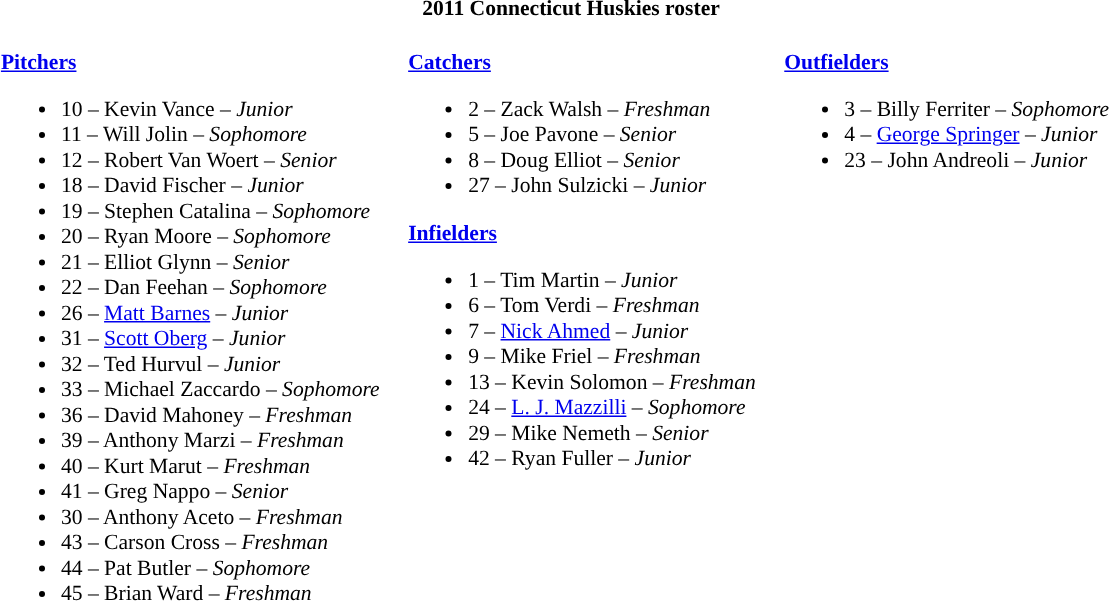<table class="toccolours" style="border-collapse:collapse; font-size:90%;">
<tr>
<th colspan="9">2011 Connecticut Huskies roster</th>
</tr>
<tr>
</tr>
<tr>
<td width="03"> </td>
<td valign="top"><br><strong><a href='#'>Pitchers</a></strong><ul><li>10 – Kevin Vance – <em>Junior</em></li><li>11 – Will Jolin – <em> Sophomore</em></li><li>12 – Robert Van Woert – <em> Senior</em></li><li>18 – David Fischer – <em>Junior</em></li><li>19 – Stephen Catalina – <em>Sophomore</em></li><li>20 – Ryan Moore – <em>Sophomore</em></li><li>21 – Elliot Glynn – <em>Senior</em></li><li>22 – Dan Feehan – <em>Sophomore</em></li><li>26 – <a href='#'>Matt Barnes</a> – <em>Junior</em></li><li>31 – <a href='#'>Scott Oberg</a> – <em>Junior</em></li><li>32 – Ted Hurvul – <em> Junior</em></li><li>33 – Michael Zaccardo – <em> Sophomore</em></li><li>36 – David Mahoney – <em>Freshman</em></li><li>39 – Anthony Marzi – <em>Freshman</em></li><li>40 – Kurt Marut – <em>Freshman</em></li><li>41 – Greg Nappo – <em> Senior</em></li><li>30 – Anthony Aceto – <em>Freshman</em></li><li>43 – Carson Cross – <em>Freshman</em></li><li>44 – Pat Butler – <em>Sophomore</em></li><li>45 – Brian Ward – <em>Freshman</em></li></ul></td>
<td width="15"> </td>
<td valign="top"><br><strong><a href='#'>Catchers</a></strong><ul><li>2 – Zack Walsh – <em>Freshman</em></li><li>5 – Joe Pavone – <em>Senior</em></li><li>8 – Doug Elliot – <em> Senior</em></li><li>27 – John Sulzicki – <em>Junior</em></li></ul><strong><a href='#'>Infielders</a></strong><ul><li>1 – Tim Martin – <em>Junior</em></li><li>6 – Tom Verdi – <em>Freshman</em></li><li>7 – <a href='#'>Nick Ahmed</a> – <em>Junior</em></li><li>9 – Mike Friel – <em>Freshman</em></li><li>13 – Kevin Solomon – <em>Freshman</em></li><li>24 – <a href='#'>L. J. Mazzilli</a> – <em>Sophomore</em></li><li>29 – Mike Nemeth – <em>Senior</em></li><li>42 – Ryan Fuller – <em>Junior</em></li></ul></td>
<td width="15"> </td>
<td valign="top"><br><strong><a href='#'>Outfielders</a></strong><ul><li>3 – Billy Ferriter – <em> Sophomore</em></li><li>4 – <a href='#'>George Springer</a> – <em>Junior</em></li><li>23 – John Andreoli – <em>Junior</em></li></ul></td>
<td width="25"> </td>
</tr>
</table>
